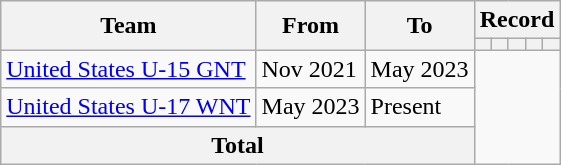<table class=wikitable style=text-align:center>
<tr>
<th rowspan="2">Team</th>
<th rowspan="2">From</th>
<th rowspan="2">To</th>
<th colspan="5">Record</th>
</tr>
<tr>
<th></th>
<th></th>
<th></th>
<th></th>
<th></th>
</tr>
<tr>
<td align=left><a href='#'>United States U-15 GNT</a></td>
<td align=left>Nov 2021</td>
<td align=left>May 2023<br></td>
</tr>
<tr>
<td align=left><a href='#'>United States U-17 WNT</a></td>
<td align=left>May 2023</td>
<td align=left>Present<br></td>
</tr>
<tr>
<th colspan="3">Total<br></th>
</tr>
</table>
